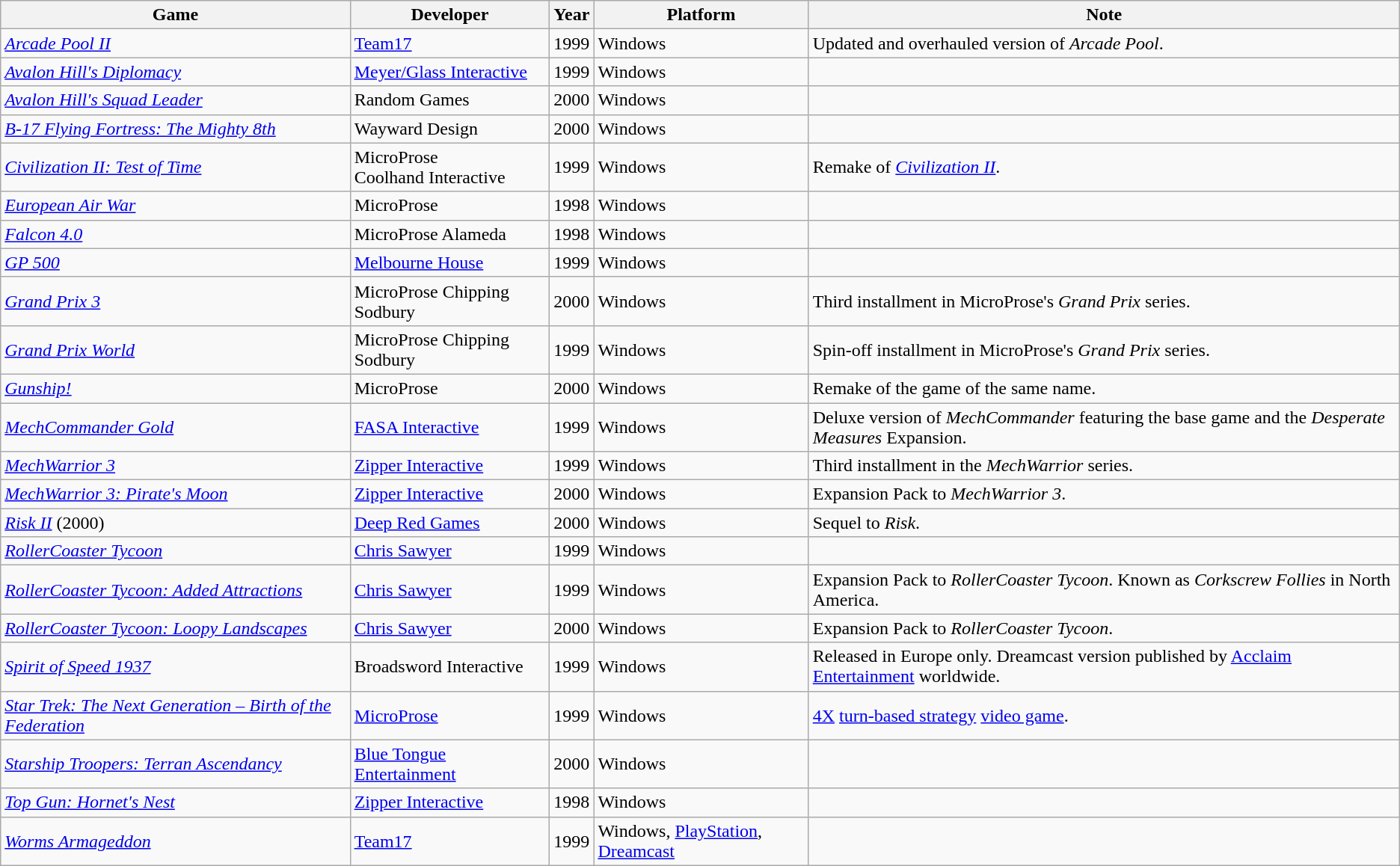<table class="wikitable sortable">
<tr>
<th>Game</th>
<th>Developer</th>
<th>Year</th>
<th>Platform</th>
<th>Note</th>
</tr>
<tr>
<td><em><a href='#'>Arcade Pool II</a></em></td>
<td><a href='#'>Team17</a></td>
<td>1999</td>
<td>Windows</td>
<td>Updated and overhauled version of <em>Arcade Pool</em>.</td>
</tr>
<tr>
<td><em><a href='#'>Avalon Hill's Diplomacy</a></em></td>
<td><a href='#'>Meyer/Glass Interactive</a></td>
<td>1999</td>
<td>Windows</td>
<td></td>
</tr>
<tr>
<td><em><a href='#'>Avalon Hill's Squad Leader</a></em></td>
<td>Random Games</td>
<td>2000</td>
<td>Windows</td>
<td></td>
</tr>
<tr>
<td><em><a href='#'>B-17 Flying Fortress: The Mighty 8th</a></em></td>
<td>Wayward Design</td>
<td>2000</td>
<td>Windows</td>
<td></td>
</tr>
<tr>
<td><em><a href='#'>Civilization II: Test of Time</a></em></td>
<td>MicroProse<br>Coolhand Interactive</td>
<td>1999</td>
<td>Windows</td>
<td>Remake of <em><a href='#'>Civilization II</a></em>.</td>
</tr>
<tr>
<td><em><a href='#'>European Air War</a></em></td>
<td>MicroProse</td>
<td>1998</td>
<td>Windows</td>
<td></td>
</tr>
<tr>
<td><em><a href='#'>Falcon 4.0</a></em></td>
<td>MicroProse Alameda</td>
<td>1998</td>
<td>Windows</td>
<td></td>
</tr>
<tr>
<td><em><a href='#'>GP 500</a></em></td>
<td><a href='#'>Melbourne House</a></td>
<td>1999</td>
<td>Windows</td>
<td></td>
</tr>
<tr>
<td><em><a href='#'>Grand Prix 3</a></em></td>
<td>MicroProse Chipping Sodbury</td>
<td>2000</td>
<td>Windows</td>
<td>Third installment in MicroProse's <em>Grand Prix</em> series.</td>
</tr>
<tr>
<td><em><a href='#'>Grand Prix World</a></em></td>
<td>MicroProse Chipping Sodbury</td>
<td>1999</td>
<td>Windows</td>
<td>Spin-off installment in MicroProse's <em>Grand Prix</em> series.</td>
</tr>
<tr>
<td><em><a href='#'>Gunship!</a></em></td>
<td>MicroProse</td>
<td>2000</td>
<td>Windows</td>
<td>Remake of the game of the same name.</td>
</tr>
<tr>
<td><em><a href='#'>MechCommander Gold</a></em></td>
<td><a href='#'>FASA Interactive</a></td>
<td>1999</td>
<td>Windows</td>
<td>Deluxe version of <em>MechCommander</em> featuring the base game and the <em>Desperate Measures</em> Expansion.</td>
</tr>
<tr>
<td><em><a href='#'>MechWarrior 3</a></em></td>
<td><a href='#'>Zipper Interactive</a></td>
<td>1999</td>
<td>Windows</td>
<td>Third installment in the <em>MechWarrior</em> series.</td>
</tr>
<tr>
<td><em><a href='#'>MechWarrior 3: Pirate's Moon</a></em></td>
<td><a href='#'>Zipper Interactive</a></td>
<td>2000</td>
<td>Windows</td>
<td>Expansion Pack to <em>MechWarrior 3</em>.</td>
</tr>
<tr>
<td><em><a href='#'>Risk II</a></em> (2000)</td>
<td><a href='#'>Deep Red Games</a></td>
<td>2000</td>
<td>Windows</td>
<td>Sequel to <em>Risk</em>.</td>
</tr>
<tr>
<td><em><a href='#'>RollerCoaster Tycoon</a></em></td>
<td><a href='#'>Chris Sawyer</a></td>
<td>1999</td>
<td>Windows</td>
<td></td>
</tr>
<tr>
<td><em><a href='#'>RollerCoaster Tycoon: Added Attractions</a></em></td>
<td><a href='#'>Chris Sawyer</a></td>
<td>1999</td>
<td>Windows</td>
<td>Expansion Pack to <em>RollerCoaster Tycoon</em>. Known as <em>Corkscrew Follies</em> in North America.</td>
</tr>
<tr>
<td><em><a href='#'>RollerCoaster Tycoon: Loopy Landscapes</a></em></td>
<td><a href='#'>Chris Sawyer</a></td>
<td>2000</td>
<td>Windows</td>
<td>Expansion Pack to <em>RollerCoaster Tycoon</em>.</td>
</tr>
<tr>
<td><em><a href='#'>Spirit of Speed 1937</a></em></td>
<td>Broadsword Interactive</td>
<td>1999</td>
<td>Windows</td>
<td>Released in Europe only. Dreamcast version published by <a href='#'>Acclaim Entertainment</a> worldwide.</td>
</tr>
<tr>
<td><em><a href='#'>Star Trek: The Next Generation – Birth of the Federation</a></em></td>
<td><a href='#'>MicroProse</a></td>
<td>1999</td>
<td>Windows</td>
<td><a href='#'>4X</a> <a href='#'>turn-based strategy</a> <a href='#'>video game</a>.</td>
</tr>
<tr>
<td><em><a href='#'>Starship Troopers: Terran Ascendancy</a></em></td>
<td><a href='#'>Blue Tongue Entertainment</a></td>
<td>2000</td>
<td>Windows</td>
<td></td>
</tr>
<tr>
<td><em><a href='#'>Top Gun: Hornet's Nest</a></em></td>
<td><a href='#'>Zipper Interactive</a></td>
<td>1998</td>
<td>Windows</td>
<td></td>
</tr>
<tr>
<td><em><a href='#'>Worms Armageddon</a></em></td>
<td><a href='#'>Team17</a></td>
<td>1999</td>
<td>Windows, <a href='#'>PlayStation</a>, <a href='#'>Dreamcast</a></td>
<td></td>
</tr>
</table>
